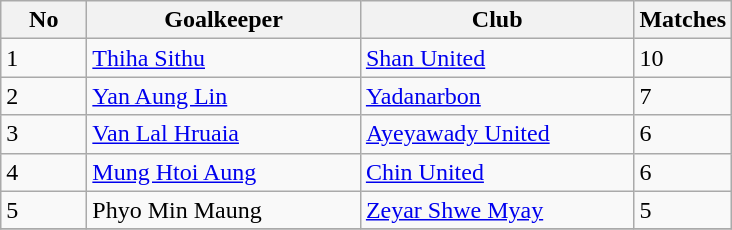<table class="wikitable">
<tr>
<th style="width:50px;">No</th>
<th style="width:175px;">Goalkeeper</th>
<th style="width:175px;">Club</th>
<th style="width:50px;">Matches</th>
</tr>
<tr>
<td>1</td>
<td> <a href='#'>Thiha Sithu</a></td>
<td><a href='#'>Shan United</a></td>
<td>10</td>
</tr>
<tr>
<td>2</td>
<td> <a href='#'>Yan Aung Lin</a></td>
<td><a href='#'>Yadanarbon</a></td>
<td>7</td>
</tr>
<tr>
<td>3</td>
<td> <a href='#'>Van Lal Hruaia</a></td>
<td><a href='#'>Ayeyawady United</a></td>
<td>6</td>
</tr>
<tr>
<td>4</td>
<td> <a href='#'>Mung Htoi Aung</a></td>
<td><a href='#'>Chin United</a></td>
<td>6</td>
</tr>
<tr>
<td>5</td>
<td> Phyo Min Maung</td>
<td><a href='#'>Zeyar Shwe Myay</a></td>
<td>5</td>
</tr>
<tr>
</tr>
</table>
